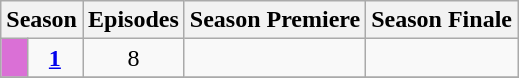<table class="wikitable">
<tr>
<th colspan="2">Season</th>
<th>Episodes</th>
<th>Season Premiere</th>
<th>Season Finale</th>
</tr>
<tr>
<td style="background:#DA70D6; height:5px;"></td>
<td style="text-align:center;"><strong><a href='#'>1</a></strong></td>
<td style="text-align:center;">8</td>
<td style="text-align:center;"></td>
<td style="text-align:center;"></td>
</tr>
<tr>
</tr>
</table>
